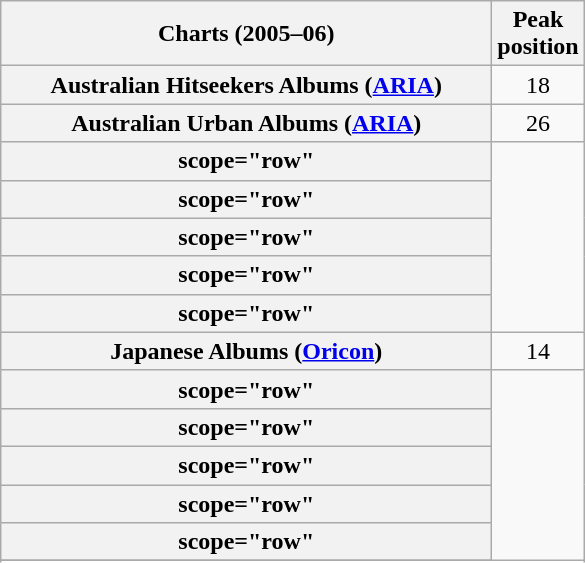<table class="wikitable plainrowheaders sortable" style="text-align:center;">
<tr>
<th scope="col" style="width:20em;">Charts (2005–06)</th>
<th scope="col">Peak<br>position</th>
</tr>
<tr>
<th scope="row">Australian Hitseekers Albums (<a href='#'>ARIA</a>)</th>
<td>18</td>
</tr>
<tr>
<th scope="row">Australian Urban Albums (<a href='#'>ARIA</a>)</th>
<td>26</td>
</tr>
<tr>
<th>scope="row" </th>
</tr>
<tr>
<th>scope="row" </th>
</tr>
<tr>
<th>scope="row" </th>
</tr>
<tr>
<th>scope="row" </th>
</tr>
<tr>
<th>scope="row" </th>
</tr>
<tr>
<th scope="row">Japanese Albums (<a href='#'>Oricon</a>)</th>
<td>14</td>
</tr>
<tr>
<th>scope="row" </th>
</tr>
<tr>
<th>scope="row" </th>
</tr>
<tr>
<th>scope="row" </th>
</tr>
<tr>
<th>scope="row" </th>
</tr>
<tr>
<th>scope="row" </th>
</tr>
<tr>
</tr>
<tr>
</tr>
</table>
